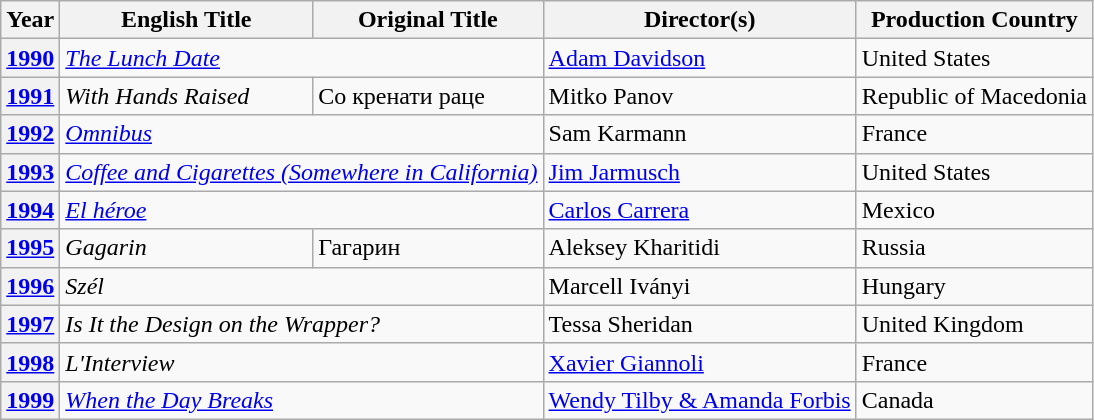<table class="wikitable">
<tr>
<th>Year</th>
<th>English Title</th>
<th>Original Title</th>
<th>Director(s)</th>
<th>Production Country</th>
</tr>
<tr>
<th><a href='#'>1990</a></th>
<td colspan="2"><em><a href='#'>The Lunch Date</a></em></td>
<td><a href='#'>Adam Davidson</a></td>
<td>United States</td>
</tr>
<tr>
<th><a href='#'>1991</a></th>
<td><em>With Hands Raised</em></td>
<td>Со кренати раце</td>
<td>Mitko Panov</td>
<td>Republic of Macedonia</td>
</tr>
<tr>
<th><a href='#'>1992</a></th>
<td colspan="2"><em><a href='#'>Omnibus</a></em></td>
<td>Sam Karmann</td>
<td>France</td>
</tr>
<tr>
<th><a href='#'>1993</a></th>
<td colspan="2"><em><a href='#'>Coffee and Cigarettes (Somewhere in California)</a></em></td>
<td><a href='#'>Jim Jarmusch</a></td>
<td>United States</td>
</tr>
<tr>
<th><a href='#'>1994</a></th>
<td colspan="2"><em><a href='#'>El héroe</a></em></td>
<td><a href='#'>Carlos Carrera</a></td>
<td>Mexico</td>
</tr>
<tr>
<th><a href='#'>1995</a></th>
<td><em>Gagarin</em></td>
<td>Гагарин</td>
<td>Aleksey Kharitidi</td>
<td>Russia</td>
</tr>
<tr>
<th><a href='#'>1996</a></th>
<td colspan="2"><em>Szél</em></td>
<td>Marcell Iványi</td>
<td>Hungary</td>
</tr>
<tr>
<th><a href='#'>1997</a></th>
<td colspan="2"><em>Is It the Design on the Wrapper?</em></td>
<td>Tessa Sheridan</td>
<td>United Kingdom</td>
</tr>
<tr>
<th><a href='#'>1998</a></th>
<td colspan="2"><em>L'Interview</em></td>
<td><a href='#'>Xavier Giannoli</a></td>
<td>France</td>
</tr>
<tr>
<th><a href='#'>1999</a></th>
<td colspan="2"><em><a href='#'>When the Day Breaks</a></em></td>
<td><a href='#'>Wendy Tilby & Amanda Forbis</a></td>
<td>Canada</td>
</tr>
</table>
